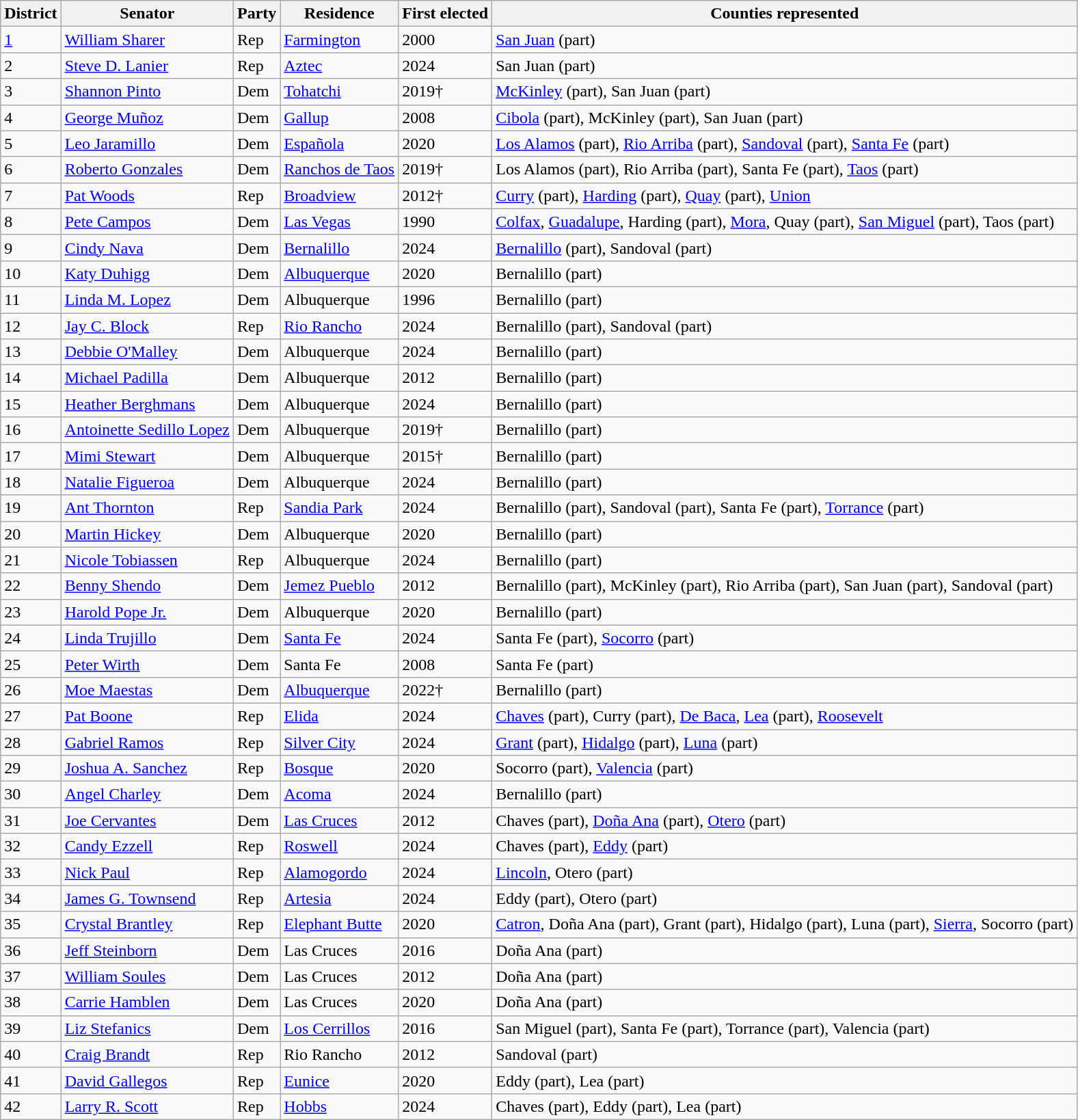<table class="wikitable sortable">
<tr>
<th>District</th>
<th>Senator</th>
<th>Party</th>
<th>Residence</th>
<th>First elected</th>
<th>Counties represented</th>
</tr>
<tr>
<td><a href='#'>1</a></td>
<td><a href='#'>William Sharer</a></td>
<td>Rep</td>
<td><a href='#'>Farmington</a></td>
<td>2000</td>
<td><a href='#'>San Juan</a> (part)</td>
</tr>
<tr>
<td>2</td>
<td><a href='#'>Steve D. Lanier</a></td>
<td>Rep</td>
<td><a href='#'>Aztec</a></td>
<td>2024</td>
<td>San Juan (part)</td>
</tr>
<tr>
<td>3</td>
<td><a href='#'>Shannon Pinto</a></td>
<td>Dem</td>
<td><a href='#'>Tohatchi</a></td>
<td>2019†</td>
<td><a href='#'>McKinley</a> (part), San Juan (part)</td>
</tr>
<tr>
<td>4</td>
<td><a href='#'>George Muñoz</a></td>
<td>Dem</td>
<td><a href='#'>Gallup</a></td>
<td>2008</td>
<td><a href='#'>Cibola</a> (part), McKinley (part), San Juan (part)</td>
</tr>
<tr>
<td>5</td>
<td><a href='#'>Leo Jaramillo</a></td>
<td>Dem</td>
<td><a href='#'>Española</a></td>
<td>2020</td>
<td><a href='#'>Los Alamos</a> (part), <a href='#'>Rio Arriba</a> (part), <a href='#'>Sandoval</a> (part), <a href='#'>Santa Fe</a> (part)</td>
</tr>
<tr>
<td>6</td>
<td><a href='#'>Roberto Gonzales</a></td>
<td>Dem</td>
<td><a href='#'>Ranchos de Taos</a></td>
<td>2019†</td>
<td>Los Alamos (part), Rio Arriba (part), Santa Fe (part), <a href='#'>Taos</a> (part)</td>
</tr>
<tr>
<td>7</td>
<td><a href='#'>Pat Woods</a></td>
<td>Rep</td>
<td><a href='#'>Broadview</a></td>
<td>2012†</td>
<td><a href='#'>Curry</a> (part), <a href='#'>Harding</a> (part), <a href='#'>Quay</a> (part), <a href='#'>Union</a></td>
</tr>
<tr>
<td>8</td>
<td><a href='#'>Pete Campos</a></td>
<td>Dem</td>
<td><a href='#'>Las Vegas</a></td>
<td>1990</td>
<td><a href='#'>Colfax</a>, <a href='#'>Guadalupe</a>, Harding (part), <a href='#'>Mora</a>, Quay (part), <a href='#'>San Miguel</a> (part), Taos (part)</td>
</tr>
<tr>
<td>9</td>
<td><a href='#'>Cindy Nava</a></td>
<td>Dem</td>
<td><a href='#'>Bernalillo</a></td>
<td>2024</td>
<td><a href='#'>Bernalillo</a> (part), Sandoval (part)</td>
</tr>
<tr>
<td>10</td>
<td><a href='#'>Katy Duhigg</a></td>
<td>Dem</td>
<td><a href='#'>Albuquerque</a></td>
<td>2020</td>
<td>Bernalillo (part)</td>
</tr>
<tr>
<td>11</td>
<td><a href='#'>Linda M. Lopez</a></td>
<td>Dem</td>
<td>Albuquerque</td>
<td>1996</td>
<td>Bernalillo (part)</td>
</tr>
<tr>
<td>12</td>
<td><a href='#'>Jay C. Block</a></td>
<td>Rep</td>
<td><a href='#'>Rio Rancho</a></td>
<td>2024</td>
<td>Bernalillo (part), Sandoval (part)</td>
</tr>
<tr>
<td>13</td>
<td><a href='#'>Debbie O'Malley</a></td>
<td>Dem</td>
<td>Albuquerque</td>
<td>2024</td>
<td>Bernalillo (part)</td>
</tr>
<tr>
<td>14</td>
<td><a href='#'>Michael Padilla</a></td>
<td>Dem</td>
<td>Albuquerque</td>
<td>2012</td>
<td>Bernalillo (part)</td>
</tr>
<tr>
<td>15</td>
<td><a href='#'>Heather Berghmans</a></td>
<td>Dem</td>
<td>Albuquerque</td>
<td>2024</td>
<td>Bernalillo (part)</td>
</tr>
<tr>
<td>16</td>
<td><a href='#'>Antoinette Sedillo Lopez</a></td>
<td>Dem</td>
<td>Albuquerque</td>
<td>2019†</td>
<td>Bernalillo (part)</td>
</tr>
<tr>
<td>17</td>
<td><a href='#'>Mimi Stewart</a></td>
<td>Dem</td>
<td>Albuquerque</td>
<td>2015†</td>
<td>Bernalillo (part)</td>
</tr>
<tr>
<td>18</td>
<td><a href='#'>Natalie Figueroa</a></td>
<td>Dem</td>
<td>Albuquerque</td>
<td>2024</td>
<td>Bernalillo (part)</td>
</tr>
<tr>
<td>19</td>
<td><a href='#'>Ant Thornton</a></td>
<td>Rep</td>
<td><a href='#'>Sandia Park</a></td>
<td>2024</td>
<td>Bernalillo (part), Sandoval (part), Santa Fe (part), <a href='#'>Torrance</a> (part)</td>
</tr>
<tr>
<td>20</td>
<td><a href='#'>Martin Hickey</a></td>
<td>Dem</td>
<td>Albuquerque</td>
<td>2020</td>
<td>Bernalillo (part)</td>
</tr>
<tr>
<td>21</td>
<td><a href='#'>Nicole Tobiassen</a></td>
<td>Rep</td>
<td>Albuquerque</td>
<td>2024</td>
<td>Bernalillo (part)</td>
</tr>
<tr>
<td>22</td>
<td><a href='#'>Benny Shendo</a></td>
<td>Dem</td>
<td><a href='#'>Jemez Pueblo</a></td>
<td>2012</td>
<td>Bernalillo (part), McKinley (part), Rio Arriba (part), San Juan (part), Sandoval (part)</td>
</tr>
<tr>
<td>23</td>
<td><a href='#'>Harold Pope Jr.</a></td>
<td>Dem</td>
<td>Albuquerque</td>
<td>2020</td>
<td>Bernalillo (part)</td>
</tr>
<tr>
<td>24</td>
<td><a href='#'>Linda Trujillo</a></td>
<td>Dem</td>
<td><a href='#'>Santa Fe</a></td>
<td>2024</td>
<td>Santa Fe (part), <a href='#'>Socorro</a> (part)</td>
</tr>
<tr>
<td>25</td>
<td><a href='#'>Peter Wirth</a></td>
<td>Dem</td>
<td>Santa Fe</td>
<td>2008</td>
<td>Santa Fe (part)</td>
</tr>
<tr>
<td>26</td>
<td><a href='#'>Moe Maestas</a></td>
<td>Dem</td>
<td><a href='#'>Albuquerque</a></td>
<td>2022†</td>
<td>Bernalillo (part)</td>
</tr>
<tr>
<td>27</td>
<td><a href='#'>Pat Boone</a></td>
<td>Rep</td>
<td><a href='#'>Elida</a></td>
<td>2024</td>
<td><a href='#'>Chaves</a> (part), Curry (part), <a href='#'>De Baca</a>, <a href='#'>Lea</a> (part), <a href='#'>Roosevelt</a></td>
</tr>
<tr>
<td>28</td>
<td><a href='#'>Gabriel Ramos</a></td>
<td>Rep</td>
<td><a href='#'>Silver City</a></td>
<td>2024</td>
<td><a href='#'>Grant</a> (part), <a href='#'>Hidalgo</a> (part), <a href='#'>Luna</a> (part)</td>
</tr>
<tr>
<td>29</td>
<td><a href='#'>Joshua A. Sanchez</a></td>
<td>Rep</td>
<td><a href='#'>Bosque</a></td>
<td>2020</td>
<td>Socorro (part), <a href='#'>Valencia</a> (part)</td>
</tr>
<tr>
<td>30</td>
<td><a href='#'>Angel Charley</a></td>
<td>Dem</td>
<td><a href='#'>Acoma</a></td>
<td>2024</td>
<td>Bernalillo (part)</td>
</tr>
<tr>
<td>31</td>
<td><a href='#'>Joe Cervantes</a></td>
<td>Dem</td>
<td><a href='#'>Las Cruces</a></td>
<td>2012</td>
<td>Chaves (part), <a href='#'>Doña Ana</a> (part), <a href='#'>Otero</a> (part)</td>
</tr>
<tr>
<td>32</td>
<td><a href='#'>Candy Ezzell</a></td>
<td>Rep</td>
<td><a href='#'>Roswell</a></td>
<td>2024</td>
<td>Chaves (part), <a href='#'>Eddy</a> (part)</td>
</tr>
<tr>
<td>33</td>
<td><a href='#'>Nick Paul</a></td>
<td>Rep</td>
<td><a href='#'>Alamogordo</a></td>
<td>2024</td>
<td><a href='#'>Lincoln</a>, Otero (part)</td>
</tr>
<tr>
<td>34</td>
<td><a href='#'>James G. Townsend</a></td>
<td>Rep</td>
<td><a href='#'>Artesia</a></td>
<td>2024</td>
<td>Eddy (part), Otero (part)</td>
</tr>
<tr>
<td>35</td>
<td><a href='#'>Crystal Brantley</a></td>
<td>Rep</td>
<td><a href='#'>Elephant Butte</a></td>
<td>2020</td>
<td><a href='#'>Catron</a>, Doña Ana (part), Grant (part), Hidalgo (part), Luna (part), <a href='#'>Sierra</a>, Socorro (part)</td>
</tr>
<tr>
<td>36</td>
<td><a href='#'>Jeff Steinborn</a></td>
<td>Dem</td>
<td>Las Cruces</td>
<td>2016</td>
<td>Doña Ana (part)</td>
</tr>
<tr>
<td>37</td>
<td><a href='#'>William Soules</a></td>
<td>Dem</td>
<td>Las Cruces</td>
<td>2012</td>
<td>Doña Ana (part)</td>
</tr>
<tr>
<td>38</td>
<td><a href='#'>Carrie Hamblen</a></td>
<td>Dem</td>
<td>Las Cruces</td>
<td>2020</td>
<td>Doña Ana (part)</td>
</tr>
<tr>
<td>39</td>
<td><a href='#'>Liz Stefanics</a></td>
<td>Dem</td>
<td><a href='#'>Los Cerrillos</a></td>
<td>2016</td>
<td>San Miguel (part), Santa Fe (part), Torrance (part), Valencia (part)</td>
</tr>
<tr>
<td>40</td>
<td><a href='#'>Craig Brandt</a></td>
<td>Rep</td>
<td>Rio Rancho</td>
<td>2012</td>
<td>Sandoval (part)</td>
</tr>
<tr>
<td>41</td>
<td><a href='#'>David Gallegos</a></td>
<td>Rep</td>
<td><a href='#'>Eunice</a></td>
<td>2020</td>
<td>Eddy (part), Lea (part)</td>
</tr>
<tr>
<td>42</td>
<td><a href='#'>Larry R. Scott</a></td>
<td>Rep</td>
<td><a href='#'>Hobbs</a></td>
<td>2024</td>
<td>Chaves (part), Eddy (part), Lea (part)</td>
</tr>
</table>
